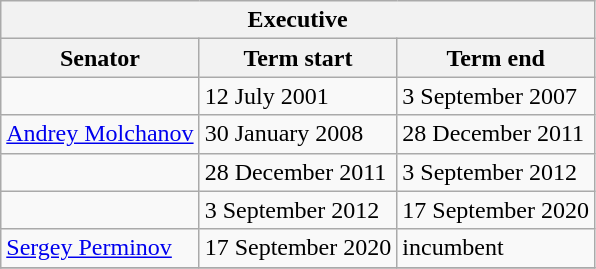<table class="wikitable sortable">
<tr>
<th colspan=3>Executive</th>
</tr>
<tr>
<th>Senator</th>
<th>Term start</th>
<th>Term end</th>
</tr>
<tr>
<td></td>
<td>12 July 2001</td>
<td>3 September 2007</td>
</tr>
<tr>
<td><a href='#'>Andrey Molchanov</a></td>
<td>30 January 2008</td>
<td>28 December 2011</td>
</tr>
<tr>
<td></td>
<td>28 December 2011</td>
<td>3 September 2012</td>
</tr>
<tr>
<td></td>
<td>3 September 2012</td>
<td>17 September 2020</td>
</tr>
<tr>
<td><a href='#'>Sergey Perminov</a></td>
<td>17 September 2020</td>
<td>incumbent</td>
</tr>
<tr>
</tr>
</table>
